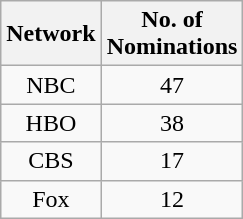<table class="wikitable">
<tr>
<th>Network</th>
<th>No. of<br>Nominations</th>
</tr>
<tr style="text-align:center">
<td>NBC</td>
<td>47</td>
</tr>
<tr style="text-align:center">
<td>HBO</td>
<td>38</td>
</tr>
<tr style="text-align:center">
<td>CBS</td>
<td>17</td>
</tr>
<tr style="text-align:center">
<td>Fox</td>
<td>12</td>
</tr>
</table>
